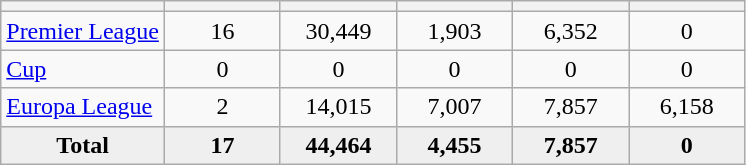<table class="wikitable" style="text-align: center;">
<tr>
<th></th>
<th style="width:70px;"></th>
<th style="width:70px;"></th>
<th style="width:70px;"></th>
<th style="width:70px;"></th>
<th style="width:70px;"></th>
</tr>
<tr>
<td align=left><a href='#'>Premier League</a></td>
<td>16</td>
<td>30,449</td>
<td>1,903</td>
<td>6,352</td>
<td>0</td>
</tr>
<tr>
<td align=left><a href='#'>Cup</a></td>
<td>0</td>
<td>0</td>
<td>0</td>
<td>0</td>
<td>0</td>
</tr>
<tr>
<td align=left><a href='#'>Europa League</a></td>
<td>2</td>
<td>14,015</td>
<td>7,007</td>
<td>7,857</td>
<td>6,158</td>
</tr>
<tr bgcolor="#EFEFEF">
<td><strong>Total</strong></td>
<td><strong>17</strong></td>
<td><strong>44,464</strong></td>
<td><strong>4,455</strong></td>
<td><strong>7,857</strong></td>
<td><strong>0</strong></td>
</tr>
</table>
